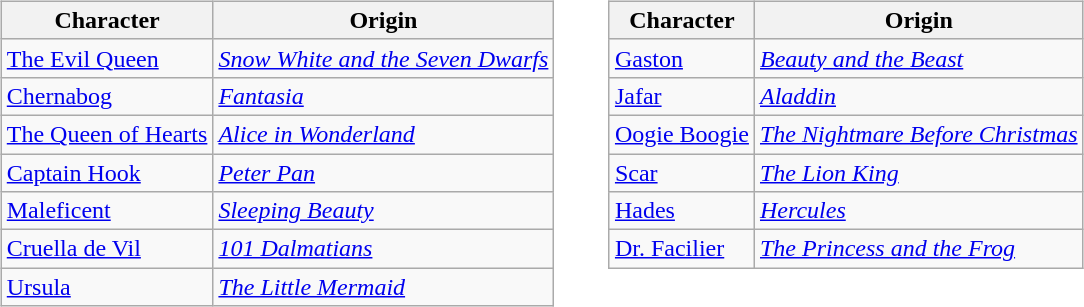<table>
<tr style="vertical-align:top">
<td><br><table class="wikitable">
<tr>
<th>Character</th>
<th>Origin</th>
</tr>
<tr>
<td><a href='#'>The Evil Queen</a></td>
<td><em><a href='#'>Snow White and the Seven Dwarfs</a></em></td>
</tr>
<tr>
<td><a href='#'>Chernabog</a></td>
<td><em><a href='#'>Fantasia</a></em></td>
</tr>
<tr>
<td><a href='#'>The Queen of Hearts</a></td>
<td><em><a href='#'>Alice in Wonderland</a></em></td>
</tr>
<tr>
<td><a href='#'>Captain Hook</a></td>
<td><em><a href='#'>Peter Pan</a></em></td>
</tr>
<tr>
<td><a href='#'>Maleficent</a></td>
<td><em><a href='#'>Sleeping Beauty</a></em></td>
</tr>
<tr>
<td><a href='#'>Cruella de Vil</a></td>
<td><em><a href='#'>101 Dalmatians</a></em></td>
</tr>
<tr>
<td><a href='#'>Ursula</a></td>
<td><em><a href='#'>The Little Mermaid</a></em></td>
</tr>
</table>
</td>
<td>   </td>
<td><br><table class="wikitable">
<tr>
<th>Character</th>
<th>Origin</th>
</tr>
<tr>
<td><a href='#'>Gaston</a></td>
<td><em><a href='#'>Beauty and the Beast</a></em></td>
</tr>
<tr>
<td><a href='#'>Jafar</a></td>
<td><em><a href='#'>Aladdin</a></em></td>
</tr>
<tr>
<td><a href='#'>Oogie Boogie</a></td>
<td><em><a href='#'>The Nightmare Before Christmas</a></em></td>
</tr>
<tr>
<td><a href='#'>Scar</a></td>
<td><em><a href='#'>The Lion King</a></em></td>
</tr>
<tr>
<td><a href='#'>Hades</a></td>
<td><em><a href='#'>Hercules</a></em></td>
</tr>
<tr>
<td><a href='#'>Dr. Facilier</a></td>
<td><em><a href='#'>The Princess and the Frog</a></em></td>
</tr>
</table>
</td>
</tr>
</table>
